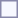<table style="border:1px solid #8888aa; background-color:#f7f8ff; padding:5px; font-size:95%; margin: 0px 12px 12px 0px;">
</table>
